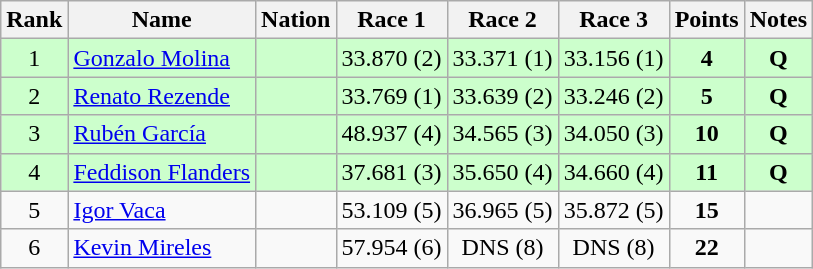<table class="wikitable sortable" style="text-align:center">
<tr>
<th>Rank</th>
<th>Name</th>
<th>Nation</th>
<th>Race 1</th>
<th>Race 2</th>
<th>Race 3</th>
<th>Points</th>
<th>Notes</th>
</tr>
<tr bgcolor=ccffcc>
<td>1</td>
<td align=left><a href='#'>Gonzalo Molina</a></td>
<td align=left></td>
<td>33.870 (2)</td>
<td>33.371 (1)</td>
<td>33.156 (1)</td>
<td><strong>4</strong></td>
<td><strong>Q</strong></td>
</tr>
<tr bgcolor=ccffcc>
<td>2</td>
<td align=left><a href='#'>Renato Rezende</a></td>
<td align=left></td>
<td>33.769 (1)</td>
<td>33.639 (2)</td>
<td>33.246 (2)</td>
<td><strong>5</strong></td>
<td><strong>Q</strong></td>
</tr>
<tr bgcolor=ccffcc>
<td>3</td>
<td align=left><a href='#'>Rubén García</a></td>
<td align=left></td>
<td>48.937 (4)</td>
<td>34.565 (3)</td>
<td>34.050 (3)</td>
<td><strong>10</strong></td>
<td><strong>Q</strong></td>
</tr>
<tr bgcolor=ccffcc>
<td>4</td>
<td align=left><a href='#'>Feddison Flanders</a></td>
<td align=left></td>
<td>37.681 (3)</td>
<td>35.650 (4)</td>
<td>34.660 (4)</td>
<td><strong>11</strong></td>
<td><strong>Q</strong></td>
</tr>
<tr>
<td>5</td>
<td align=left><a href='#'>Igor Vaca</a></td>
<td align=left></td>
<td>53.109 (5)</td>
<td>36.965 (5)</td>
<td>35.872 (5)</td>
<td><strong>15</strong></td>
<td></td>
</tr>
<tr>
<td>6</td>
<td align=left><a href='#'>Kevin Mireles</a></td>
<td align=left></td>
<td>57.954 (6)</td>
<td>DNS (8)</td>
<td>DNS (8)</td>
<td><strong>22</strong></td>
<td></td>
</tr>
</table>
